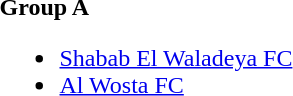<table>
<tr>
<td><strong>Group A</strong><br><ul><li><a href='#'>Shabab El Waladeya FC</a></li><li><a href='#'>Al Wosta FC</a></li></ul></td>
</tr>
</table>
